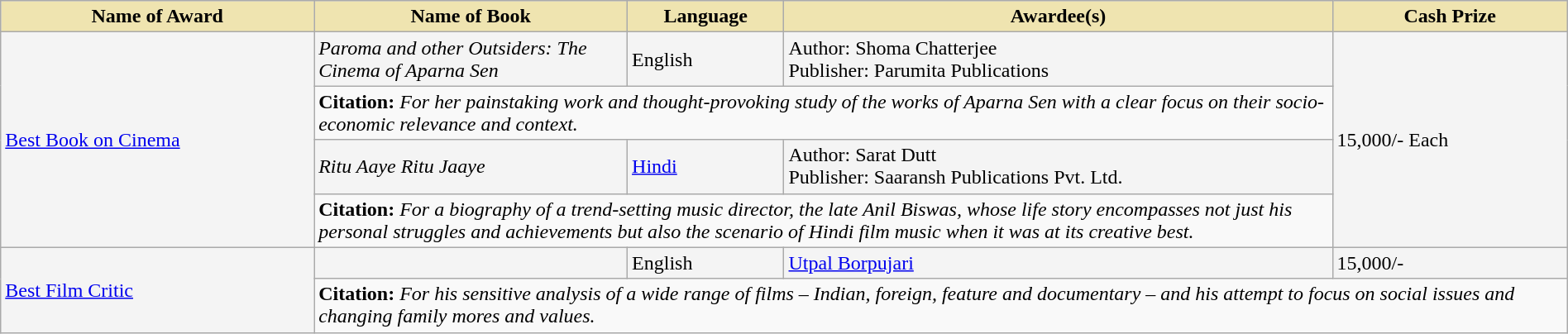<table class="wikitable" style="width:100%;">
<tr style="background-color:#F4F4F4">
<th style="background-color:#EFE4B0;width:20%;">Name of Award</th>
<th style="background-color:#EFE4B0;width:20%;">Name of Book</th>
<th style="background-color:#EFE4B0;width:10%;">Language</th>
<th style="background-color:#EFE4B0;width:35%;">Awardee(s)</th>
<th style="background-color:#EFE4B0;width:15%;">Cash Prize</th>
</tr>
<tr style="background-color:#F4F4F4">
<td rowspan="4"><a href='#'>Best Book on Cinema</a></td>
<td><em>Paroma and other Outsiders: The Cinema of Aparna Sen</em></td>
<td>English</td>
<td>Author: Shoma Chatterjee<br>Publisher: Parumita Publications</td>
<td rowspan="4"> 15,000/- Each</td>
</tr>
<tr style="background-color:#F9F9F9">
<td colspan="3"><strong>Citation:</strong> <em>For her painstaking work and thought-provoking study of the works of Aparna Sen with a clear focus on their socio-economic relevance and context.</em></td>
</tr>
<tr style="background-color:#F4F4F4">
<td><em>Ritu Aaye Ritu Jaaye</em></td>
<td><a href='#'>Hindi</a></td>
<td>Author: Sarat Dutt<br>Publisher: Saaransh Publications Pvt. Ltd.</td>
</tr>
<tr style="background-color:#F9F9F9">
<td colspan="3"><strong>Citation:</strong> <em>For a biography of a trend-setting music director, the late Anil Biswas, whose life story encompasses not just his personal struggles and achievements but also the scenario of Hindi film music when it was at its creative best.</em></td>
</tr>
<tr style="background-color:#F4F4F4">
<td rowspan="2"><a href='#'>Best Film Critic</a></td>
<td></td>
<td>English</td>
<td><a href='#'>Utpal Borpujari</a></td>
<td> 15,000/-</td>
</tr>
<tr style="background-color:#F9F9F9">
<td colspan="4"><strong>Citation:</strong> <em>For his sensitive analysis of a wide range of films – Indian, foreign, feature and documentary – and his attempt to focus on social issues and changing family mores and values.</em></td>
</tr>
</table>
